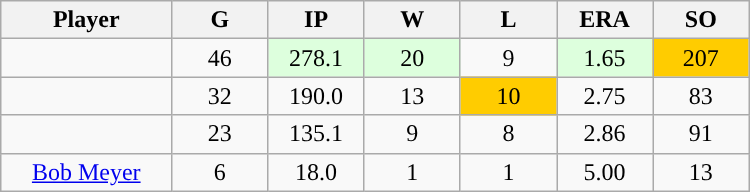<table class="wikitable sortable">
<tr>
<th bgcolor="#DDDDFF" width="16%">Player</th>
<th bgcolor="#DDDDFF" width="9%">G</th>
<th bgcolor="#DDDDFF" width="9%">IP</th>
<th bgcolor="#DDDDFF" width="9%">W</th>
<th bgcolor="#DDDDFF" width="9%">L</th>
<th bgcolor="#DDDDFF" width="9%">ERA</th>
<th bgcolor="#DDDDFF" width="9%">SO</th>
</tr>
<tr align="center">
<td></td>
<td>46</td>
<td style="background:#DDFFDD;">278.1</td>
<td style="background:#DDFFDD;">20</td>
<td>9</td>
<td style="background:#DDFFDD;">1.65</td>
<td style="background:#fc0;">207</td>
</tr>
<tr align="center">
<td></td>
<td>32</td>
<td>190.0</td>
<td>13</td>
<td style="background:#fc0;">10</td>
<td>2.75</td>
<td>83</td>
</tr>
<tr align="center">
<td></td>
<td>23</td>
<td>135.1</td>
<td>9</td>
<td>8</td>
<td>2.86</td>
<td>91</td>
</tr>
<tr align=center>
<td><a href='#'>Bob Meyer</a></td>
<td>6</td>
<td>18.0</td>
<td>1</td>
<td>1</td>
<td>5.00</td>
<td>13</td>
</tr>
</table>
